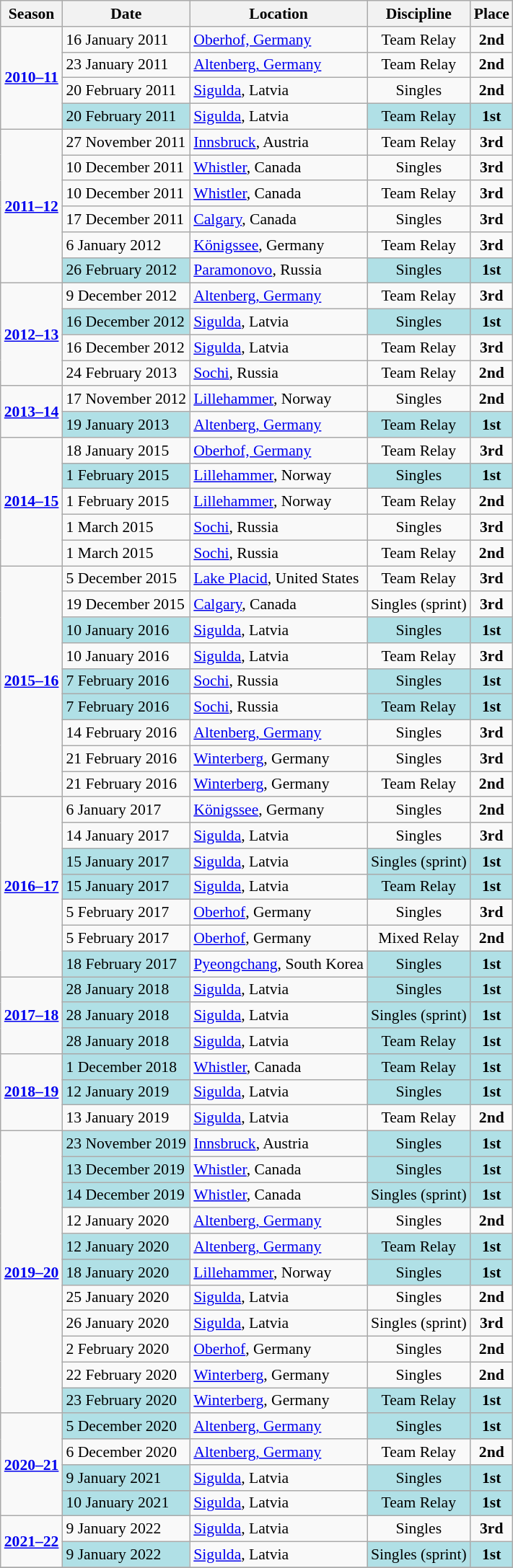<table class="wikitable sortable" style="font-size:90%" style="text-align:left">
<tr>
<th>Season</th>
<th>Date</th>
<th>Location</th>
<th>Discipline</th>
<th>Place</th>
</tr>
<tr>
<td rowspan=4 align=center><strong><a href='#'>2010–11</a></strong></td>
<td>16 January 2011</td>
<td> <a href='#'>Oberhof, Germany</a></td>
<td align=center>Team Relay</td>
<td align=center><strong>2nd</strong></td>
</tr>
<tr>
<td>23 January 2011</td>
<td> <a href='#'>Altenberg, Germany</a></td>
<td align=center>Team Relay</td>
<td align=center><strong>2nd</strong></td>
</tr>
<tr>
<td>20 February 2011</td>
<td> <a href='#'>Sigulda</a>, Latvia</td>
<td align=center>Singles</td>
<td align=center><strong>2nd</strong></td>
</tr>
<tr>
<td bgcolor="#BOEOE6">20 February 2011</td>
<td> <a href='#'>Sigulda</a>, Latvia</td>
<td bgcolor="#BOEOE6" align=center>Team Relay</td>
<td bgcolor="#BOEOE6" align=center><strong>1st</strong></td>
</tr>
<tr>
<td rowspan=6 align=center><strong><a href='#'>2011–12</a></strong></td>
<td>27 November 2011</td>
<td> <a href='#'>Innsbruck</a>, Austria</td>
<td align=center>Team Relay</td>
<td align=center><strong>3rd</strong></td>
</tr>
<tr>
<td>10 December 2011</td>
<td> <a href='#'>Whistler</a>, Canada</td>
<td align=center>Singles</td>
<td align=center><strong>3rd</strong></td>
</tr>
<tr>
<td>10 December 2011</td>
<td> <a href='#'>Whistler</a>, Canada</td>
<td align=center>Team Relay</td>
<td align=center><strong>3rd</strong></td>
</tr>
<tr>
<td>17 December 2011</td>
<td> <a href='#'>Calgary</a>, Canada</td>
<td align=center>Singles</td>
<td align=center><strong>3rd</strong></td>
</tr>
<tr>
<td>6 January 2012</td>
<td> <a href='#'>Königssee</a>, Germany</td>
<td align=center>Team Relay</td>
<td align=center><strong>3rd</strong></td>
</tr>
<tr>
<td bgcolor="#BOEOE6">26 February 2012</td>
<td> <a href='#'>Paramonovo</a>, Russia</td>
<td bgcolor="#BOEOE6" align=center>Singles</td>
<td bgcolor="#BOEOE6" align=center><strong>1st</strong></td>
</tr>
<tr>
<td rowspan=4 align=center><strong><a href='#'>2012–13</a></strong></td>
<td>9 December 2012</td>
<td> <a href='#'>Altenberg, Germany</a></td>
<td align=center>Team Relay</td>
<td align=center><strong>3rd</strong></td>
</tr>
<tr>
<td bgcolor="#BOEOE6">16 December 2012</td>
<td> <a href='#'>Sigulda</a>, Latvia</td>
<td bgcolor="#BOEOE6" align=center>Singles</td>
<td bgcolor="#BOEOE6" align=center><strong>1st</strong></td>
</tr>
<tr>
<td>16 December 2012</td>
<td> <a href='#'>Sigulda</a>, Latvia</td>
<td align=center>Team Relay</td>
<td align=center><strong>3rd</strong></td>
</tr>
<tr>
<td>24 February 2013</td>
<td> <a href='#'>Sochi</a>, Russia</td>
<td align=center>Team Relay</td>
<td align=center><strong>2nd</strong></td>
</tr>
<tr>
<td rowspan=2 align=center><strong><a href='#'>2013–14</a></strong></td>
<td>17 November 2012</td>
<td> <a href='#'>Lillehammer</a>, Norway</td>
<td align=center>Singles</td>
<td align=center><strong>2nd</strong></td>
</tr>
<tr>
<td bgcolor="#BOEOE6">19 January 2013</td>
<td> <a href='#'>Altenberg, Germany</a></td>
<td bgcolor="#BOEOE6" align=center>Team Relay</td>
<td bgcolor="#BOEOE6" align=center><strong>1st</strong></td>
</tr>
<tr>
<td rowspan=5 align=center><strong><a href='#'>2014–15</a></strong></td>
<td>18 January 2015</td>
<td> <a href='#'>Oberhof, Germany</a></td>
<td align=center>Team Relay</td>
<td align=center><strong>3rd</strong></td>
</tr>
<tr>
<td bgcolor="#BOEOE6">1 February 2015</td>
<td> <a href='#'>Lillehammer</a>, Norway</td>
<td bgcolor="#BOEOE6" align=center>Singles</td>
<td bgcolor="#BOEOE6" align=center><strong>1st</strong></td>
</tr>
<tr>
<td>1 February 2015</td>
<td> <a href='#'>Lillehammer</a>, Norway</td>
<td align=center>Team Relay</td>
<td align=center><strong>2nd</strong></td>
</tr>
<tr>
<td>1 March 2015</td>
<td> <a href='#'>Sochi</a>, Russia</td>
<td align=center>Singles</td>
<td align=center><strong>3rd</strong></td>
</tr>
<tr>
<td>1 March 2015</td>
<td> <a href='#'>Sochi</a>, Russia</td>
<td align=center>Team Relay</td>
<td align=center><strong>2nd</strong></td>
</tr>
<tr>
<td rowspan=9 align=center><strong><a href='#'>2015–16</a></strong></td>
<td>5 December 2015</td>
<td> <a href='#'>Lake Placid</a>, United States</td>
<td align=center>Team Relay</td>
<td align=center><strong>3rd</strong></td>
</tr>
<tr>
<td>19 December 2015</td>
<td> <a href='#'>Calgary</a>, Canada</td>
<td align=center>Singles (sprint)</td>
<td align=center><strong>3rd</strong></td>
</tr>
<tr>
<td bgcolor="#BOEOE6">10 January 2016</td>
<td> <a href='#'>Sigulda</a>, Latvia</td>
<td bgcolor="#BOEOE6" align=center>Singles</td>
<td bgcolor="#BOEOE6" align=center><strong>1st</strong></td>
</tr>
<tr>
<td>10 January 2016</td>
<td> <a href='#'>Sigulda</a>, Latvia</td>
<td align=center>Team Relay</td>
<td align=center><strong>3rd</strong></td>
</tr>
<tr>
<td bgcolor="#BOEOE6">7 February 2016</td>
<td> <a href='#'>Sochi</a>, Russia</td>
<td bgcolor="#BOEOE6" align=center>Singles</td>
<td bgcolor="#BOEOE6" align=center><strong>1st</strong></td>
</tr>
<tr>
<td bgcolor="#BOEOE6">7 February 2016</td>
<td> <a href='#'>Sochi</a>, Russia</td>
<td bgcolor="#BOEOE6" align=center>Team Relay</td>
<td bgcolor="#BOEOE6" align=center><strong>1st</strong></td>
</tr>
<tr>
<td>14 February 2016</td>
<td> <a href='#'>Altenberg, Germany</a></td>
<td align=center>Singles</td>
<td align=center><strong>3rd</strong></td>
</tr>
<tr>
<td>21 February 2016</td>
<td> <a href='#'>Winterberg</a>, Germany</td>
<td align=center>Singles</td>
<td align=center><strong>3rd</strong></td>
</tr>
<tr>
<td>21 February 2016</td>
<td> <a href='#'>Winterberg</a>, Germany</td>
<td align=center>Team Relay</td>
<td align=center><strong>2nd</strong></td>
</tr>
<tr>
<td rowspan=7 align=center><strong><a href='#'>2016–17</a></strong></td>
<td>6 January 2017</td>
<td> <a href='#'>Königssee</a>, Germany</td>
<td align=center>Singles</td>
<td align=center><strong>2nd</strong></td>
</tr>
<tr>
<td>14 January 2017</td>
<td> <a href='#'>Sigulda</a>, Latvia</td>
<td align=center>Singles</td>
<td align=center><strong>3rd</strong></td>
</tr>
<tr>
<td bgcolor="#BOEOE6">15 January 2017</td>
<td> <a href='#'>Sigulda</a>, Latvia</td>
<td bgcolor="#BOEOE6" align=center>Singles (sprint)</td>
<td bgcolor="#BOEOE6" align=center><strong>1st</strong></td>
</tr>
<tr>
<td bgcolor="#BOEOE6">15 January 2017</td>
<td> <a href='#'>Sigulda</a>, Latvia</td>
<td bgcolor="#BOEOE6" align=center>Team Relay</td>
<td bgcolor="#BOEOE6" align=center><strong>1st</strong></td>
</tr>
<tr>
<td>5 February 2017</td>
<td> <a href='#'>Oberhof</a>, Germany</td>
<td align=center>Singles</td>
<td align=center><strong>3rd</strong></td>
</tr>
<tr>
<td>5 February 2017</td>
<td> <a href='#'>Oberhof</a>, Germany</td>
<td align=center>Mixed Relay</td>
<td align=center><strong>2nd</strong></td>
</tr>
<tr>
<td bgcolor="#BOEOE6">18 February 2017</td>
<td> <a href='#'>Pyeongchang</a>, South Korea</td>
<td bgcolor="#BOEOE6" align=center>Singles</td>
<td bgcolor="#BOEOE6" align=center><strong>1st</strong></td>
</tr>
<tr>
<td rowspan=3 align=center><strong><a href='#'>2017–18</a></strong></td>
<td bgcolor="#BOEOE6">28 January 2018</td>
<td> <a href='#'>Sigulda</a>, Latvia</td>
<td bgcolor="#BOEOE6" align=center>Singles</td>
<td bgcolor="#BOEOE6" align=center><strong>1st</strong></td>
</tr>
<tr>
<td bgcolor="#BOEOE6">28 January 2018</td>
<td> <a href='#'>Sigulda</a>, Latvia</td>
<td bgcolor="#BOEOE6" align=center>Singles (sprint)</td>
<td bgcolor="#BOEOE6" align=center><strong>1st</strong></td>
</tr>
<tr>
<td bgcolor="#BOEOE6">28 January 2018</td>
<td> <a href='#'>Sigulda</a>, Latvia</td>
<td bgcolor="#BOEOE6" align=center>Team Relay</td>
<td bgcolor="#BOEOE6" align=center><strong>1st</strong></td>
</tr>
<tr>
<td rowspan=3 align=center><strong><a href='#'>2018–19</a></strong></td>
<td bgcolor="#BOEOE6">1 December 2018</td>
<td> <a href='#'>Whistler</a>, Canada</td>
<td bgcolor="#BOEOE6" align=center>Team Relay</td>
<td bgcolor="#BOEOE6" align=center><strong>1st</strong></td>
</tr>
<tr>
<td bgcolor="#BOEOE6">12 January 2019</td>
<td> <a href='#'>Sigulda</a>, Latvia</td>
<td bgcolor="#BOEOE6" align=center>Singles</td>
<td bgcolor="#BOEOE6" align=center><strong>1st</strong></td>
</tr>
<tr>
<td>13 January 2019</td>
<td> <a href='#'>Sigulda</a>, Latvia</td>
<td align=center>Team Relay</td>
<td align=center><strong>2nd</strong></td>
</tr>
<tr>
<td rowspan=11 align=center><strong><a href='#'>2019–20</a></strong></td>
<td bgcolor="#BOEOE6">23 November 2019</td>
<td> <a href='#'>Innsbruck</a>, Austria</td>
<td bgcolor="#BOEOE6" align=center>Singles</td>
<td bgcolor="#BOEOE6" align=center><strong>1st</strong></td>
</tr>
<tr>
<td bgcolor="#BOEOE6">13 December 2019</td>
<td> <a href='#'>Whistler</a>, Canada</td>
<td bgcolor="#BOEOE6" align=center>Singles</td>
<td bgcolor="#BOEOE6" align=center><strong>1st</strong></td>
</tr>
<tr>
<td bgcolor="#BOEOE6">14 December 2019</td>
<td> <a href='#'>Whistler</a>, Canada</td>
<td bgcolor="#BOEOE6" align=center>Singles (sprint)</td>
<td bgcolor="#BOEOE6" align=center><strong>1st</strong></td>
</tr>
<tr>
<td>12 January 2020</td>
<td> <a href='#'>Altenberg, Germany</a></td>
<td align=center>Singles</td>
<td align=center><strong>2nd</strong></td>
</tr>
<tr>
<td bgcolor="#BOEOE6">12 January 2020</td>
<td> <a href='#'>Altenberg, Germany</a></td>
<td bgcolor="#BOEOE6" align=center>Team Relay</td>
<td bgcolor="#BOEOE6" align=center><strong>1st</strong></td>
</tr>
<tr>
<td bgcolor="#BOEOE6">18 January 2020</td>
<td> <a href='#'>Lillehammer</a>, Norway</td>
<td bgcolor="#BOEOE6" align=center>Singles</td>
<td bgcolor="#BOEOE6" align=center><strong>1st</strong></td>
</tr>
<tr>
<td>25 January 2020</td>
<td> <a href='#'>Sigulda</a>, Latvia</td>
<td align=center>Singles</td>
<td align=center><strong>2nd</strong></td>
</tr>
<tr>
<td>26 January 2020</td>
<td> <a href='#'>Sigulda</a>, Latvia</td>
<td align=center>Singles (sprint)</td>
<td align=center><strong>3rd</strong></td>
</tr>
<tr>
<td>2 February 2020</td>
<td> <a href='#'>Oberhof</a>, Germany</td>
<td align=center>Singles</td>
<td align=center><strong>2nd</strong></td>
</tr>
<tr>
<td>22 February 2020</td>
<td> <a href='#'>Winterberg</a>, Germany</td>
<td align=center>Singles</td>
<td align=center><strong>2nd</strong></td>
</tr>
<tr>
<td bgcolor="#BOEOE6">23 February 2020</td>
<td> <a href='#'>Winterberg</a>, Germany</td>
<td bgcolor="#BOEOE6" align=center>Team Relay</td>
<td bgcolor="#BOEOE6" align=center><strong>1st</strong></td>
</tr>
<tr>
<td rowspan=4 align=center><strong><a href='#'>2020–21</a></strong></td>
<td bgcolor="#BOEOE6">5 December 2020</td>
<td> <a href='#'>Altenberg, Germany</a></td>
<td bgcolor="#BOEOE6" align=center>Singles</td>
<td bgcolor="#BOEOE6" align=center><strong>1st</strong></td>
</tr>
<tr>
<td>6 December 2020</td>
<td> <a href='#'>Altenberg, Germany</a></td>
<td align=center>Team Relay</td>
<td align=center><strong>2nd</strong></td>
</tr>
<tr>
<td bgcolor="#BOEOE6">9 January 2021</td>
<td> <a href='#'>Sigulda</a>, Latvia</td>
<td bgcolor="#BOEOE6" align=center>Singles</td>
<td bgcolor="#BOEOE6" align=center><strong>1st</strong></td>
</tr>
<tr>
<td bgcolor="#BOEOE6">10 January 2021</td>
<td> <a href='#'>Sigulda</a>, Latvia</td>
<td bgcolor="#BOEOE6" align=center>Team Relay</td>
<td bgcolor="#BOEOE6" align=center><strong>1st</strong></td>
</tr>
<tr>
<td rowspan=2 align=center><strong><a href='#'>2021–22</a></strong></td>
<td>9 January 2022</td>
<td> <a href='#'>Sigulda</a>, Latvia</td>
<td align=center>Singles</td>
<td align=center><strong>3rd</strong></td>
</tr>
<tr>
<td bgcolor="#BOEOE6">9 January 2022</td>
<td> <a href='#'>Sigulda</a>, Latvia</td>
<td bgcolor="#BOEOE6" align=center>Singles (sprint)</td>
<td bgcolor="#BOEOE6" align=center><strong>1st</strong></td>
</tr>
<tr>
</tr>
</table>
